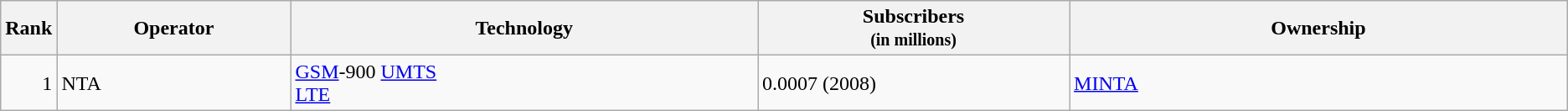<table class="wikitable">
<tr>
<th style="width:3%;">Rank</th>
<th style="width:15%;">Operator</th>
<th style="width:30%;">Technology</th>
<th style="width:20%;">Subscribers<br><small>(in millions)</small></th>
<th style="width:32%;">Ownership</th>
</tr>
<tr>
<td align=right>1</td>
<td>NTA</td>
<td><a href='#'>GSM</a>-900 <a href='#'>UMTS</a><br><a href='#'>LTE</a></td>
<td>0.0007 (2008)</td>
<td><a href='#'>MINTA</a></td>
</tr>
</table>
